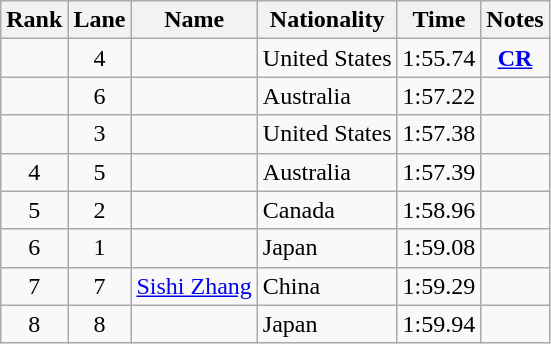<table class="wikitable sortable" style="text-align:center">
<tr>
<th>Rank</th>
<th>Lane</th>
<th>Name</th>
<th>Nationality</th>
<th>Time</th>
<th>Notes</th>
</tr>
<tr>
<td></td>
<td>4</td>
<td align=left></td>
<td align=left> United States</td>
<td>1:55.74</td>
<td><strong><a href='#'>CR</a></strong></td>
</tr>
<tr>
<td></td>
<td>6</td>
<td align=left></td>
<td align=left> Australia</td>
<td>1:57.22</td>
<td></td>
</tr>
<tr>
<td></td>
<td>3</td>
<td align=left></td>
<td align=left> United States</td>
<td>1:57.38</td>
<td></td>
</tr>
<tr>
<td>4</td>
<td>5</td>
<td align=left></td>
<td align=left> Australia</td>
<td>1:57.39</td>
<td></td>
</tr>
<tr>
<td>5</td>
<td>2</td>
<td align=left></td>
<td align=left> Canada</td>
<td>1:58.96</td>
<td></td>
</tr>
<tr>
<td>6</td>
<td>1</td>
<td align=left></td>
<td align=left> Japan</td>
<td>1:59.08</td>
<td></td>
</tr>
<tr>
<td>7</td>
<td>7</td>
<td align=left><a href='#'>Sishi Zhang</a></td>
<td align=left> China</td>
<td>1:59.29</td>
<td></td>
</tr>
<tr>
<td>8</td>
<td>8</td>
<td align=left></td>
<td align=left> Japan</td>
<td>1:59.94</td>
<td></td>
</tr>
</table>
